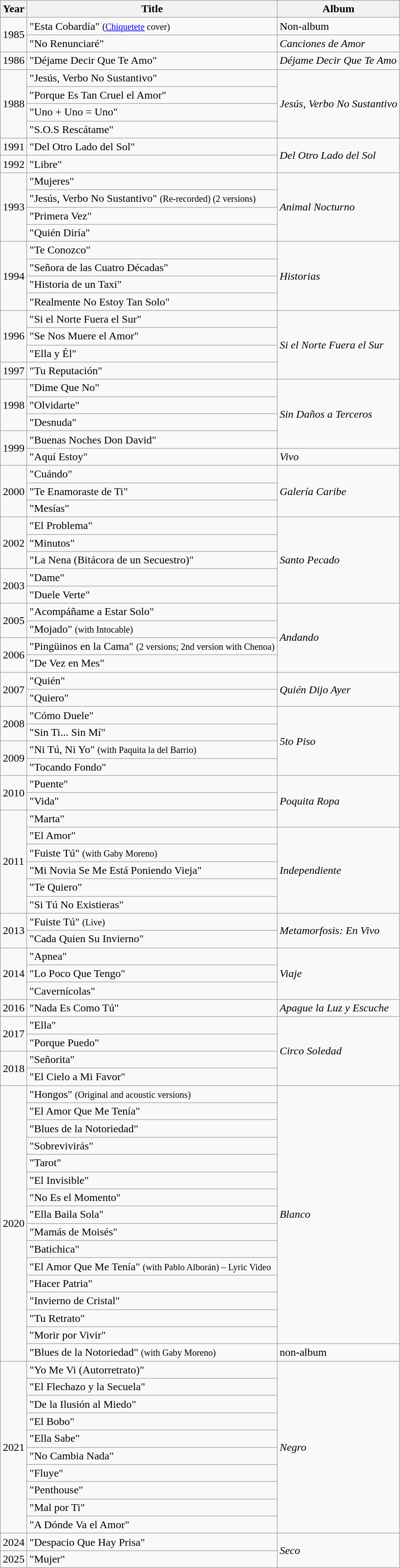<table class="wikitable">
<tr>
<th scope="col" rowspan="1">Year</th>
<th scope="col" rowspan="1">Title</th>
<th scope="col" rowspan="1">Album</th>
</tr>
<tr>
<td rowspan="2">1985</td>
<td>"Esta Cobardía" <small>(<a href='#'>Chiquetete</a> cover)</small></td>
<td>Non-album</td>
</tr>
<tr>
<td>"No Renunciaré"</td>
<td><em>Canciones de Amor</em></td>
</tr>
<tr>
<td>1986</td>
<td>"Déjame Decir Que Te Amo"</td>
<td><em>Déjame Decir Que Te Amo</em></td>
</tr>
<tr>
<td rowspan="4">1988</td>
<td>"Jesús, Verbo No Sustantivo"</td>
<td rowspan="4"><em>Jesús, Verbo No Sustantivo</em></td>
</tr>
<tr>
<td>"Porque Es Tan Cruel el Amor"</td>
</tr>
<tr>
<td>"Uno + Uno = Uno"</td>
</tr>
<tr>
<td>"S.O.S Rescátame"</td>
</tr>
<tr>
<td>1991</td>
<td>"Del Otro Lado del Sol"</td>
<td rowspan="2"><em>Del Otro Lado del Sol</em></td>
</tr>
<tr>
<td>1992</td>
<td>"Libre"</td>
</tr>
<tr>
<td rowspan="4">1993</td>
<td>"Mujeres"</td>
<td rowspan="4"><em>Animal Nocturno</em></td>
</tr>
<tr>
<td>"Jesús, Verbo No Sustantivo" <small>(Re-recorded) (2 versions)</small></td>
</tr>
<tr>
<td>"Primera Vez"</td>
</tr>
<tr>
<td>"Quién Diría"</td>
</tr>
<tr>
<td rowspan="4">1994</td>
<td>"Te Conozco"</td>
<td rowspan="4"><em>Historias</em></td>
</tr>
<tr>
<td>"Señora de las Cuatro Décadas"</td>
</tr>
<tr>
<td>"Historia de un Taxi"</td>
</tr>
<tr>
<td>"Realmente No Estoy Tan Solo"</td>
</tr>
<tr>
<td rowspan="3">1996</td>
<td>"Si el Norte Fuera el Sur"</td>
<td rowspan="4"><em>Si el Norte Fuera el Sur</em></td>
</tr>
<tr>
<td>"Se Nos Muere el Amor"</td>
</tr>
<tr>
<td>"Ella y Él"</td>
</tr>
<tr>
<td>1997</td>
<td>"Tu Reputación"</td>
</tr>
<tr>
<td rowspan="3">1998</td>
<td>"Dime Que No"</td>
<td rowspan="4"><em>Sin Daños a Terceros</em></td>
</tr>
<tr>
<td>"Olvidarte"</td>
</tr>
<tr>
<td>"Desnuda"</td>
</tr>
<tr>
<td rowspan="2">1999</td>
<td>"Buenas Noches Don David"</td>
</tr>
<tr>
<td>"Aquí Estoy"</td>
<td><em>Vivo</em></td>
</tr>
<tr>
<td rowspan="3">2000</td>
<td>"Cuándo"</td>
<td rowspan="3"><em>Galería Caribe</em></td>
</tr>
<tr>
<td>"Te Enamoraste de Ti"</td>
</tr>
<tr>
<td>"Mesías"</td>
</tr>
<tr>
<td rowspan="3">2002</td>
<td>"El Problema"</td>
<td rowspan="5"><em>Santo Pecado</em></td>
</tr>
<tr>
<td>"Minutos"</td>
</tr>
<tr>
<td>"La Nena (Bitácora de un Secuestro)"</td>
</tr>
<tr>
<td rowspan="2">2003</td>
<td>"Dame"</td>
</tr>
<tr>
<td>"Duele Verte"</td>
</tr>
<tr>
<td rowspan="2">2005</td>
<td>"Acompáñame a Estar Solo"</td>
<td rowspan="4"><em>Andando</em></td>
</tr>
<tr>
<td>"Mojado" <small>(with Intocable)</small></td>
</tr>
<tr>
<td rowspan="2">2006</td>
<td>"Pingüinos en la Cama" <small>(2 versions; 2nd version with Chenoa)</small></td>
</tr>
<tr>
<td>"De Vez en Mes"</td>
</tr>
<tr>
<td rowspan="2">2007</td>
<td>"Quién"</td>
<td rowspan="2"><em>Quién Dijo Ayer</em></td>
</tr>
<tr>
<td>"Quiero"</td>
</tr>
<tr>
<td rowspan="2">2008</td>
<td>"Cómo Duele"</td>
<td rowspan="4"><em>5to Piso</em></td>
</tr>
<tr>
<td>"Sin Ti... Sin Mí"</td>
</tr>
<tr>
<td rowspan="2">2009</td>
<td>"Ni Tú, Ni Yo" <small>(with Paquita la del Barrio)</small></td>
</tr>
<tr>
<td>"Tocando Fondo"</td>
</tr>
<tr>
<td rowspan="2">2010</td>
<td>"Puente"</td>
<td rowspan="3"><em>Poquita Ropa</em></td>
</tr>
<tr>
<td>"Vida"</td>
</tr>
<tr>
<td rowspan="6">2011</td>
<td>"Marta"</td>
</tr>
<tr>
<td>"El Amor"</td>
<td rowspan="5"><em>Independiente</em></td>
</tr>
<tr>
<td>"Fuiste Tú" <small>(with Gaby Moreno)</small></td>
</tr>
<tr>
<td>"Mi Novia Se Me Está Poniendo Vieja"</td>
</tr>
<tr>
<td>"Te Quiero"</td>
</tr>
<tr>
<td>"Si Tú No Existieras"</td>
</tr>
<tr>
<td rowspan="2">2013</td>
<td>"Fuiste Tú" <small>(Live)</small></td>
<td rowspan="2"><em>Metamorfosis: En Vivo</em></td>
</tr>
<tr>
<td>"Cada Quien Su Invierno"</td>
</tr>
<tr>
<td rowspan="3">2014</td>
<td>"Apnea"</td>
<td rowspan="3"><em>Viaje</em></td>
</tr>
<tr>
<td>"Lo Poco Que Tengo"</td>
</tr>
<tr>
<td>"Cavernícolas"</td>
</tr>
<tr>
<td>2016</td>
<td>"Nada Es Como Tú"</td>
<td><em>Apague la Luz y Escuche</em></td>
</tr>
<tr>
<td rowspan="2">2017</td>
<td>"Ella"</td>
<td rowspan="4"><em>Circo Soledad</em></td>
</tr>
<tr>
<td>"Porque Puedo"</td>
</tr>
<tr>
<td rowspan="2">2018</td>
<td>"Señorita"</td>
</tr>
<tr>
<td>"El Cielo a Mi Favor"</td>
</tr>
<tr>
<td rowspan="16">2020</td>
<td>"Hongos" <small>(Original and acoustic versions)</small></td>
<td rowspan="15"><em>Blanco</em></td>
</tr>
<tr>
<td>"El Amor Que Me Tenía"</td>
</tr>
<tr>
<td>"Blues de la Notoriedad"</td>
</tr>
<tr>
<td>"Sobrevivirás"</td>
</tr>
<tr>
<td>"Tarot"</td>
</tr>
<tr>
<td>"El Invisible"</td>
</tr>
<tr>
<td>"No Es el Momento"</td>
</tr>
<tr>
<td>"Ella Baila Sola"</td>
</tr>
<tr>
<td>"Mamás de Moisés"</td>
</tr>
<tr>
<td>"Batichica"</td>
</tr>
<tr>
<td>"El Amor Que Me Tenía" <small>(with Pablo Alborán) – Lyric Video</small></td>
</tr>
<tr>
<td>"Hacer Patria"</td>
</tr>
<tr>
<td>"Invierno de Cristal"</td>
</tr>
<tr>
<td>"Tu Retrato"</td>
</tr>
<tr>
<td>"Morir por Vivir"</td>
</tr>
<tr>
<td>"Blues de la Notoriedad" <small>(with Gaby Moreno)</small></td>
<td>non-album</td>
</tr>
<tr>
<td rowspan="10">2021</td>
<td>"Yo Me Vi (Autorretrato)"</td>
<td rowspan="10"><em>Negro</em></td>
</tr>
<tr>
<td>"El Flechazo y la Secuela"</td>
</tr>
<tr>
<td>"De la Ilusión al Miedo"</td>
</tr>
<tr>
<td>"El Bobo"</td>
</tr>
<tr>
<td>"Ella Sabe"</td>
</tr>
<tr>
<td>"No Cambia Nada"</td>
</tr>
<tr>
<td>"Fluye"</td>
</tr>
<tr>
<td>"Penthouse"</td>
</tr>
<tr>
<td>"Mal por Ti"</td>
</tr>
<tr>
<td>"A Dónde Va el Amor"</td>
</tr>
<tr>
<td>2024</td>
<td>"Despacio Que Hay Prisa"</td>
<td rowspan="2"><em>Seco</em></td>
</tr>
<tr>
<td>2025</td>
<td>"Mujer"</td>
</tr>
</table>
